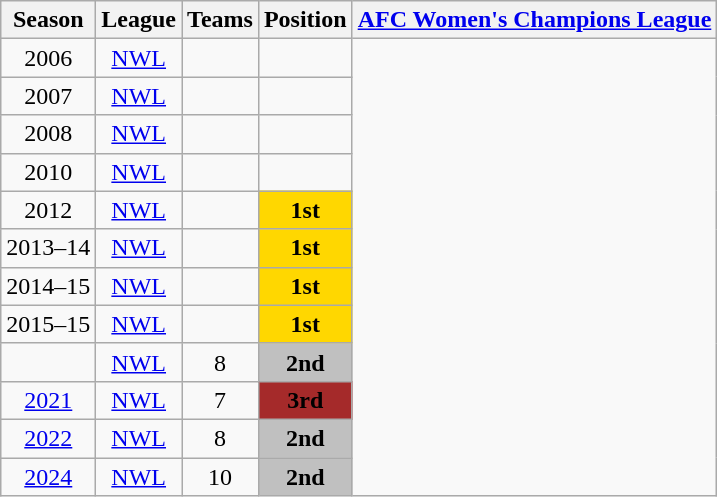<table class="wikitable" style="text-align:center">
<tr>
<th>Season</th>
<th>League</th>
<th>Teams</th>
<th>Position</th>
<th><a href='#'>AFC Women's Champions League</a></th>
</tr>
<tr>
<td>2006</td>
<td><a href='#'>NWL</a></td>
<td></td>
<td></td>
</tr>
<tr>
<td>2007</td>
<td><a href='#'>NWL</a></td>
<td></td>
<td></td>
</tr>
<tr>
<td>2008</td>
<td><a href='#'>NWL</a></td>
<td></td>
<td></td>
</tr>
<tr>
<td>2010</td>
<td><a href='#'>NWL</a></td>
<td></td>
<td></td>
</tr>
<tr>
<td>2012</td>
<td><a href='#'>NWL</a></td>
<td></td>
<td style="background:gold;"><strong>1st</strong></td>
</tr>
<tr>
<td>2013–14</td>
<td><a href='#'>NWL</a></td>
<td></td>
<td style="background:gold;"><strong>1st</strong></td>
</tr>
<tr>
<td>2014–15</td>
<td><a href='#'>NWL</a></td>
<td></td>
<td style="background:gold;"><strong>1st</strong></td>
</tr>
<tr>
<td>2015–15</td>
<td><a href='#'>NWL</a></td>
<td></td>
<td style="background:gold;"><strong>1st</strong></td>
</tr>
<tr>
<td></td>
<td><a href='#'>NWL</a></td>
<td>8</td>
<td style="background:silver;"><strong>2nd</strong></td>
</tr>
<tr>
<td><a href='#'>2021</a></td>
<td><a href='#'>NWL</a></td>
<td>7</td>
<td style="background:brown;"><strong>3rd</strong></td>
</tr>
<tr>
<td><a href='#'>2022</a></td>
<td><a href='#'>NWL</a></td>
<td>8</td>
<td style="background:silver;"><strong>2nd</strong></td>
</tr>
<tr>
<td><a href='#'>2024</a></td>
<td><a href='#'>NWL</a></td>
<td>10</td>
<td style="background:silver;"><strong>2nd</strong></td>
</tr>
</table>
